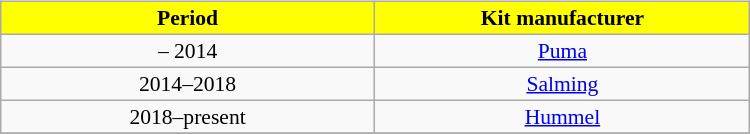<table width=50% align="left">
<tr>
<td valign=top width=60%><br><table align=center border=1 width=80% cellpadding="2" cellspacing="0" style="background: #f9f9f9; border: 1px #aaa solid; border-collapse: collapse; font-size: 90%; text-align: center">
<tr align=center bgcolor=yellow style="color:black;">
<th width=50%><span>Period</span></th>
<th width=50%><span>Kit manufacturer</span></th>
</tr>
<tr>
<td align=center> – 2014</td>
<td> <a href='#'>Puma</a></td>
</tr>
<tr>
<td align=center>2014–2018</td>
<td> <a href='#'>Salming</a></td>
</tr>
<tr>
<td align=center>2018–present</td>
<td> <a href='#'>Hummel</a></td>
</tr>
<tr>
</tr>
</table>
</td>
</tr>
</table>
